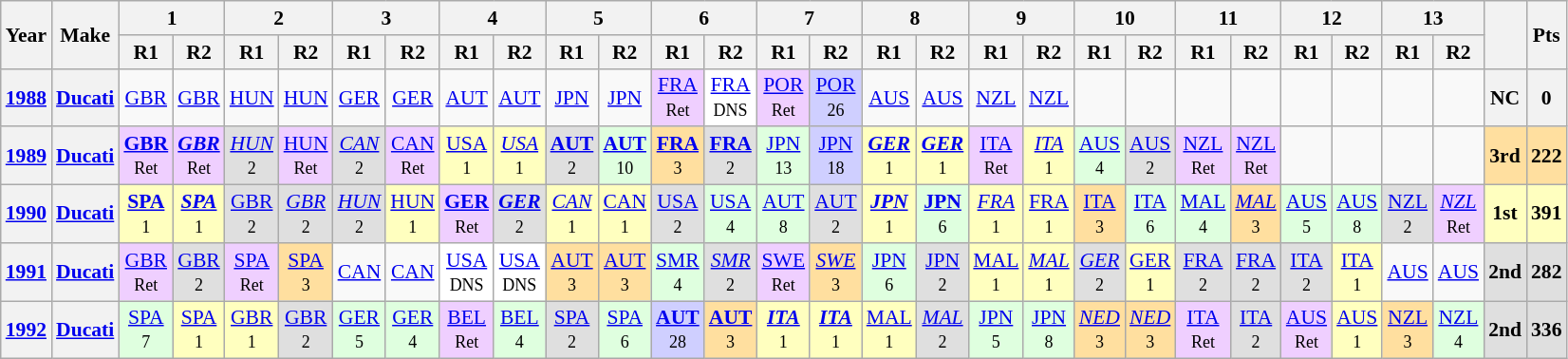<table class="wikitable" style="text-align:center; font-size:90%">
<tr>
<th valign="middle" rowspan=2>Year</th>
<th valign="middle" rowspan=2>Make</th>
<th colspan=2>1</th>
<th colspan=2>2</th>
<th colspan=2>3</th>
<th colspan=2>4</th>
<th colspan=2>5</th>
<th colspan=2>6</th>
<th colspan=2>7</th>
<th colspan=2>8</th>
<th colspan=2>9</th>
<th colspan=2>10</th>
<th colspan=2>11</th>
<th colspan=2>12</th>
<th colspan=2>13</th>
<th rowspan=2></th>
<th rowspan=2>Pts</th>
</tr>
<tr>
<th>R1</th>
<th>R2</th>
<th>R1</th>
<th>R2</th>
<th>R1</th>
<th>R2</th>
<th>R1</th>
<th>R2</th>
<th>R1</th>
<th>R2</th>
<th>R1</th>
<th>R2</th>
<th>R1</th>
<th>R2</th>
<th>R1</th>
<th>R2</th>
<th>R1</th>
<th>R2</th>
<th>R1</th>
<th>R2</th>
<th>R1</th>
<th>R2</th>
<th>R1</th>
<th>R2</th>
<th>R1</th>
<th>R2</th>
</tr>
<tr>
<th><a href='#'>1988</a></th>
<th><a href='#'>Ducati</a></th>
<td><a href='#'>GBR</a></td>
<td><a href='#'>GBR</a></td>
<td><a href='#'>HUN</a></td>
<td><a href='#'>HUN</a></td>
<td><a href='#'>GER</a></td>
<td><a href='#'>GER</a></td>
<td><a href='#'>AUT</a></td>
<td><a href='#'>AUT</a></td>
<td><a href='#'>JPN</a></td>
<td><a href='#'>JPN</a></td>
<td style="background:#EFCFFF;"><a href='#'>FRA</a><br><small>Ret</small></td>
<td style="background:#FFFFFF;"><a href='#'>FRA</a><br><small>DNS</small></td>
<td style="background:#EFCFFF;"><a href='#'>POR</a><br><small>Ret</small></td>
<td style="background:#CFCFFF;"><a href='#'>POR</a><br><small>26</small></td>
<td><a href='#'>AUS</a></td>
<td><a href='#'>AUS</a></td>
<td><a href='#'>NZL</a></td>
<td><a href='#'>NZL</a></td>
<td></td>
<td></td>
<td></td>
<td></td>
<td></td>
<td></td>
<td></td>
<td></td>
<th>NC</th>
<th>0</th>
</tr>
<tr>
<th><a href='#'>1989</a></th>
<th><a href='#'>Ducati</a></th>
<td style="background:#EFCFFF;"><strong><a href='#'>GBR</a></strong><br><small>Ret</small></td>
<td style="background:#EFCFFF;"><strong><em><a href='#'>GBR</a></em></strong><br><small>Ret</small></td>
<td style="background:#DFDFDF;"><em><a href='#'>HUN</a></em><br><small>2</small></td>
<td style="background:#EFCFFF;"><a href='#'>HUN</a><br><small>Ret</small></td>
<td style="background:#DFDFDF;"><em><a href='#'>CAN</a></em><br><small>2</small></td>
<td style="background:#EFCFFF;"><a href='#'>CAN</a><br><small>Ret</small></td>
<td style="background:#FFFFBF;"><a href='#'>USA</a><br><small>1</small></td>
<td style="background:#FFFFBF;"><em><a href='#'>USA</a></em><br><small>1</small></td>
<td style="background:#DFDFDF;"><strong><a href='#'>AUT</a></strong><br><small>2</small></td>
<td style="background:#DFFFDF;"><strong><a href='#'>AUT</a></strong><br><small>10</small></td>
<td style="background:#FFDF9F;"><strong><a href='#'>FRA</a></strong><br><small>3</small></td>
<td style="background:#DFDFDF;"><strong><a href='#'>FRA</a></strong><br><small>2</small></td>
<td style="background:#DFFFDF;"><a href='#'>JPN</a><br><small>13</small></td>
<td style="background:#CFCFFF;"><a href='#'>JPN</a><br><small>18</small></td>
<td style="background:#FFFFBF;"><strong><em><a href='#'>GER</a></em></strong><br><small>1</small></td>
<td style="background:#FFFFBF;"><strong><em><a href='#'>GER</a></em></strong><br><small>1</small></td>
<td style="background:#EFCFFF;"><a href='#'>ITA</a><br><small>Ret</small></td>
<td style="background:#FFFFBF;"><em><a href='#'>ITA</a></em><br><small>1</small></td>
<td style="background:#DFFFDF;"><a href='#'>AUS</a><br><small>4</small></td>
<td style="background:#DFDFDF;"><a href='#'>AUS</a><br><small>2</small></td>
<td style="background:#EFCFFF;"><a href='#'>NZL</a><br><small>Ret</small></td>
<td style="background:#EFCFFF;"><a href='#'>NZL</a><br><small>Ret</small></td>
<td></td>
<td></td>
<td></td>
<td></td>
<th style="background:#FFDF9F;">3rd</th>
<th style="background:#FFDF9F;">222</th>
</tr>
<tr>
<th><a href='#'>1990</a></th>
<th><a href='#'>Ducati</a></th>
<td style="background:#FFFFBF;"><strong><a href='#'>SPA</a></strong><br><small>1</small></td>
<td style="background:#FFFFBF;"><strong><em><a href='#'>SPA</a></em></strong><br><small>1</small></td>
<td style="background:#DFDFDF;"><a href='#'>GBR</a><br><small>2</small></td>
<td style="background:#DFDFDF;"><em><a href='#'>GBR</a></em><br><small>2</small></td>
<td style="background:#DFDFDF;"><em><a href='#'>HUN</a></em><br><small>2</small></td>
<td style="background:#FFFFBF;"><a href='#'>HUN</a><br><small>1</small></td>
<td style="background:#EFCFFF;"><strong><a href='#'>GER</a></strong><br><small>Ret</small></td>
<td style="background:#DFDFDF;"><strong><em><a href='#'>GER</a></em></strong><br><small>2</small></td>
<td style="background:#FFFFBF;"><em><a href='#'>CAN</a></em><br><small>1</small></td>
<td style="background:#FFFFBF;"><a href='#'>CAN</a><br><small>1</small></td>
<td style="background:#DFDFDF;"><a href='#'>USA</a><br><small>2</small></td>
<td style="background:#DFFFDF;"><a href='#'>USA</a><br><small>4</small></td>
<td style="background:#DFFFDF;"><a href='#'>AUT</a><br><small>8</small></td>
<td style="background:#DFDFDF;"><a href='#'>AUT</a><br><small>2</small></td>
<td style="background:#FFFFBF;"><strong><em><a href='#'>JPN</a></em></strong><br><small>1</small></td>
<td style="background:#DFFFDF;"><strong><a href='#'>JPN</a></strong><br><small>6</small></td>
<td style="background:#FFFFBF;"><em><a href='#'>FRA</a></em><br><small>1</small></td>
<td style="background:#FFFFBF;"><a href='#'>FRA</a><br><small>1</small></td>
<td style="background:#FFDF9F;"><a href='#'>ITA</a><br><small>3</small></td>
<td style="background:#DFFFDF;"><a href='#'>ITA</a><br><small>6</small></td>
<td style="background:#DFFFDF;"><a href='#'>MAL</a><br><small>4</small></td>
<td style="background:#FFDF9F;"><em><a href='#'>MAL</a></em><br><small>3</small></td>
<td style="background:#DFFFDF;"><a href='#'>AUS</a><br><small>5</small></td>
<td style="background:#DFFFDF;"><a href='#'>AUS</a><br><small>8</small></td>
<td style="background:#DFDFDF;"><a href='#'>NZL</a><br><small>2</small></td>
<td style="background:#EFCFFF;"><em><a href='#'>NZL</a></em><br><small>Ret</small></td>
<th style="background:#FFFFBF;">1st</th>
<th style="background:#FFFFBF;">391</th>
</tr>
<tr>
<th><a href='#'>1991</a></th>
<th><a href='#'>Ducati</a></th>
<td style="background:#EFCFFF;"><a href='#'>GBR</a><br><small>Ret</small></td>
<td style="background:#DFDFDF;"><a href='#'>GBR</a><br><small>2</small></td>
<td style="background:#EFCFFF;"><a href='#'>SPA</a><br><small>Ret</small></td>
<td style="background:#FFDF9F;"><a href='#'>SPA</a><br><small>3</small></td>
<td><a href='#'>CAN</a></td>
<td><a href='#'>CAN</a></td>
<td style="background:#FFFFFF;"><a href='#'>USA</a><br><small>DNS</small></td>
<td style="background:#FFFFFF;"><a href='#'>USA</a><br><small>DNS</small></td>
<td style="background:#FFDF9F;"><a href='#'>AUT</a><br><small>3</small></td>
<td style="background:#FFDF9F;"><a href='#'>AUT</a><br><small>3</small></td>
<td style="background:#DFFFDF;"><a href='#'>SMR</a><br><small>4</small></td>
<td style="background:#DFDFDF;"><em><a href='#'>SMR</a></em><br><small>2</small></td>
<td style="background:#EFCFFF;"><a href='#'>SWE</a><br><small>Ret</small></td>
<td style="background:#FFDF9F;"><em><a href='#'>SWE</a></em><br><small>3</small></td>
<td style="background:#DFFFDF;"><a href='#'>JPN</a><br><small>6</small></td>
<td style="background:#DFDFDF;"><a href='#'>JPN</a><br><small>2</small></td>
<td style="background:#FFFFBF;"><a href='#'>MAL</a><br><small>1</small></td>
<td style="background:#FFFFBF;"><em><a href='#'>MAL</a></em><br><small>1</small></td>
<td style="background:#DFDFDF;"><em><a href='#'>GER</a></em><br><small>2</small></td>
<td style="background:#FFFFBF;"><a href='#'>GER</a><br><small>1</small></td>
<td style="background:#DFDFDF;"><a href='#'>FRA</a><br><small>2</small></td>
<td style="background:#DFDFDF;"><a href='#'>FRA</a><br><small>2</small></td>
<td style="background:#DFDFDF;"><a href='#'>ITA</a><br><small>2</small></td>
<td style="background:#FFFFBF;"><a href='#'>ITA</a><br><small>1</small></td>
<td><a href='#'>AUS</a></td>
<td><a href='#'>AUS</a></td>
<th style="background:#DFDFDF;">2nd</th>
<th style="background:#DFDFDF;">282</th>
</tr>
<tr>
<th><a href='#'>1992</a></th>
<th><a href='#'>Ducati</a></th>
<td style="background:#DFFFDF;"><a href='#'>SPA</a><br><small>7</small></td>
<td style="background:#FFFFBF;"><a href='#'>SPA</a><br><small>1</small></td>
<td style="background:#FFFFBF;"><a href='#'>GBR</a><br><small>1</small></td>
<td style="background:#DFDFDF;"><a href='#'>GBR</a><br><small>2</small></td>
<td style="background:#DFFFDF;"><a href='#'>GER</a><br><small>5</small></td>
<td style="background:#DFFFDF;"><a href='#'>GER</a><br><small>4</small></td>
<td style="background:#EFCFFF;"><a href='#'>BEL</a><br><small>Ret</small></td>
<td style="background:#DFFFDF;"><a href='#'>BEL</a><br><small>4</small></td>
<td style="background:#DFDFDF;"><a href='#'>SPA</a><br><small>2</small></td>
<td style="background:#DFFFDF;"><a href='#'>SPA</a><br><small>6</small></td>
<td style="background:#CFCFFF;"><strong><a href='#'>AUT</a></strong><br><small>28</small></td>
<td style="background:#FFDF9F;"><strong><a href='#'>AUT</a></strong><br><small>3</small></td>
<td style="background:#FFFFBF;"><strong><em><a href='#'>ITA</a></em></strong><br><small>1</small></td>
<td style="background:#FFFFBF;"><strong><em><a href='#'>ITA</a></em></strong><br><small>1</small></td>
<td style="background:#FFFFBF;"><a href='#'>MAL</a><br><small>1</small></td>
<td style="background:#DFDFDF;"><em><a href='#'>MAL</a></em><br><small>2</small></td>
<td style="background:#DFFFDF;"><a href='#'>JPN</a><br><small>5</small></td>
<td style="background:#DFFFDF;"><a href='#'>JPN</a><br><small>8</small></td>
<td style="background:#FFDF9F;"><em><a href='#'>NED</a></em><br><small>3</small></td>
<td style="background:#FFDF9F;"><em><a href='#'>NED</a></em><br><small>3</small></td>
<td style="background:#EFCFFF;"><a href='#'>ITA</a><br><small>Ret</small></td>
<td style="background:#DFDFDF;"><a href='#'>ITA</a><br><small>2</small></td>
<td style="background:#EFCFFF;"><a href='#'>AUS</a><br><small>Ret</small></td>
<td style="background:#FFFFBF;"><a href='#'>AUS</a><br><small>1</small></td>
<td style="background:#FFDF9F;"><a href='#'>NZL</a><br><small>3</small></td>
<td style="background:#DFFFDF;"><a href='#'>NZL</a><br><small>4</small></td>
<th style="background:#DFDFDF;">2nd</th>
<th style="background:#DFDFDF;">336</th>
</tr>
</table>
